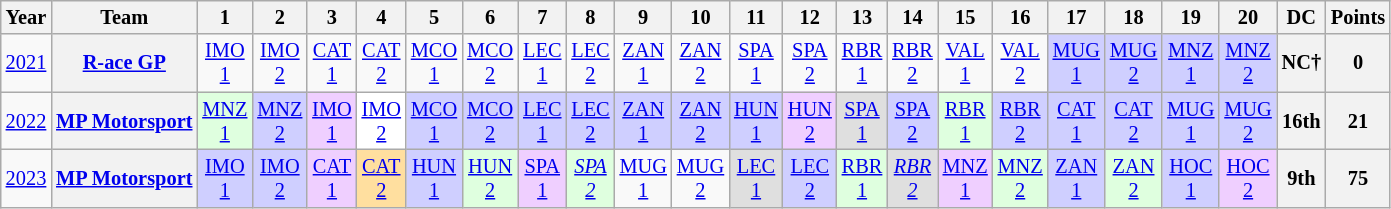<table class="wikitable" style="text-align:center; font-size:85%;">
<tr>
<th>Year</th>
<th>Team</th>
<th>1</th>
<th>2</th>
<th>3</th>
<th>4</th>
<th>5</th>
<th>6</th>
<th>7</th>
<th>8</th>
<th>9</th>
<th>10</th>
<th>11</th>
<th>12</th>
<th>13</th>
<th>14</th>
<th>15</th>
<th>16</th>
<th>17</th>
<th>18</th>
<th>19</th>
<th>20</th>
<th>DC</th>
<th>Points</th>
</tr>
<tr>
<td><a href='#'>2021</a></td>
<th nowrap><a href='#'>R-ace GP</a></th>
<td><a href='#'>IMO<br>1</a></td>
<td><a href='#'>IMO<br>2</a></td>
<td><a href='#'>CAT<br>1</a></td>
<td><a href='#'>CAT<br>2</a></td>
<td><a href='#'>MCO<br>1</a></td>
<td><a href='#'>MCO<br>2</a></td>
<td><a href='#'>LEC<br>1</a></td>
<td><a href='#'>LEC<br>2</a></td>
<td><a href='#'>ZAN<br>1</a></td>
<td><a href='#'>ZAN<br>2</a></td>
<td><a href='#'>SPA<br>1</a></td>
<td><a href='#'>SPA<br>2</a></td>
<td><a href='#'>RBR<br>1</a></td>
<td><a href='#'>RBR<br>2</a></td>
<td><a href='#'>VAL<br>1</a></td>
<td><a href='#'>VAL<br>2</a></td>
<td style="background:#CFCFFF;"><a href='#'>MUG<br>1</a><br></td>
<td style="background:#CFCFFF;"><a href='#'>MUG<br>2</a><br></td>
<td style="background:#CFCFFF;"><a href='#'>MNZ<br>1</a><br></td>
<td style="background:#CFCFFF;"><a href='#'>MNZ<br>2</a><br></td>
<th>NC†</th>
<th>0</th>
</tr>
<tr>
<td><a href='#'>2022</a></td>
<th nowrap><a href='#'>MP Motorsport</a></th>
<td style="background:#DFFFDF;"><a href='#'>MNZ<br>1</a><br></td>
<td style="background:#CFCFFF;"><a href='#'>MNZ<br>2</a><br></td>
<td style="background:#EFCFFF;"><a href='#'>IMO<br>1</a><br></td>
<td style="background:#FFFFFF;"><a href='#'>IMO<br>2</a><br></td>
<td style="background:#CFCFFF;"><a href='#'>MCO<br>1</a><br></td>
<td style="background:#CFCFFF;"><a href='#'>MCO<br>2</a><br></td>
<td style="background:#CFCFFF;"><a href='#'>LEC<br>1</a><br></td>
<td style="background:#CFCFFF;"><a href='#'>LEC<br>2</a><br></td>
<td style="background:#CFCFFF;"><a href='#'>ZAN<br>1</a><br></td>
<td style="background:#CFCFFF;"><a href='#'>ZAN<br>2</a><br></td>
<td style="background:#CFCFFF;"><a href='#'>HUN<br>1</a><br></td>
<td style="background:#EFCFFF;"><a href='#'>HUN<br>2</a><br></td>
<td style="background:#DFDFDF;"><a href='#'>SPA<br>1</a><br></td>
<td style="background:#CFCFFF;"><a href='#'>SPA<br>2</a><br></td>
<td style="background:#DFFFDF;"><a href='#'>RBR<br>1</a><br></td>
<td style="background:#CFCFFF;"><a href='#'>RBR<br>2</a><br></td>
<td style="background:#CFCFFF;"><a href='#'>CAT<br>1</a><br></td>
<td style="background:#CFCFFF;"><a href='#'>CAT<br>2</a><br></td>
<td style="background:#CFCFFF;"><a href='#'>MUG<br>1</a><br></td>
<td style="background:#CFCFFF;"><a href='#'>MUG<br>2</a><br></td>
<th>16th</th>
<th>21</th>
</tr>
<tr>
<td><a href='#'>2023</a></td>
<th nowrap><a href='#'>MP Motorsport</a></th>
<td style="background:#CFCFFF;"><a href='#'>IMO<br>1</a><br></td>
<td style="background:#CFCFFF;"><a href='#'>IMO<br>2</a><br></td>
<td style="background:#EFCFFF;"><a href='#'>CAT<br>1</a><br></td>
<td style="background:#FFDF9F;"><a href='#'>CAT<br>2</a><br></td>
<td style="background:#CFCFFF;"><a href='#'>HUN<br>1</a><br></td>
<td style="background:#DFFFDF;"><a href='#'>HUN<br>2</a><br></td>
<td style="background:#EFCFFF;"><a href='#'>SPA<br>1</a><br></td>
<td style="background:#DFFFDF;"><em><a href='#'>SPA<br>2</a></em><br></td>
<td><a href='#'>MUG<br>1</a></td>
<td><a href='#'>MUG<br>2</a></td>
<td style="background:#DFDFDF;"><a href='#'>LEC<br>1</a><br></td>
<td style="background:#CFCFFF;"><a href='#'>LEC<br>2</a><br></td>
<td style="background:#DFFFDF;"><a href='#'>RBR<br>1</a><br></td>
<td style="background:#DFDFDF;"><em><a href='#'>RBR<br>2</a></em><br></td>
<td style="background:#EFCFFF;"><a href='#'>MNZ<br>1</a><br></td>
<td style="background:#DFFFDF;"><a href='#'>MNZ<br>2</a><br></td>
<td style="background:#CFCFFF;"><a href='#'>ZAN<br>1</a><br></td>
<td style="background:#DFFFDF;"><a href='#'>ZAN<br>2</a><br></td>
<td style="background:#CFCFFF;"><a href='#'>HOC<br>1</a><br></td>
<td style="background:#EFCFFF;"><a href='#'>HOC<br>2</a><br></td>
<th>9th</th>
<th>75</th>
</tr>
</table>
